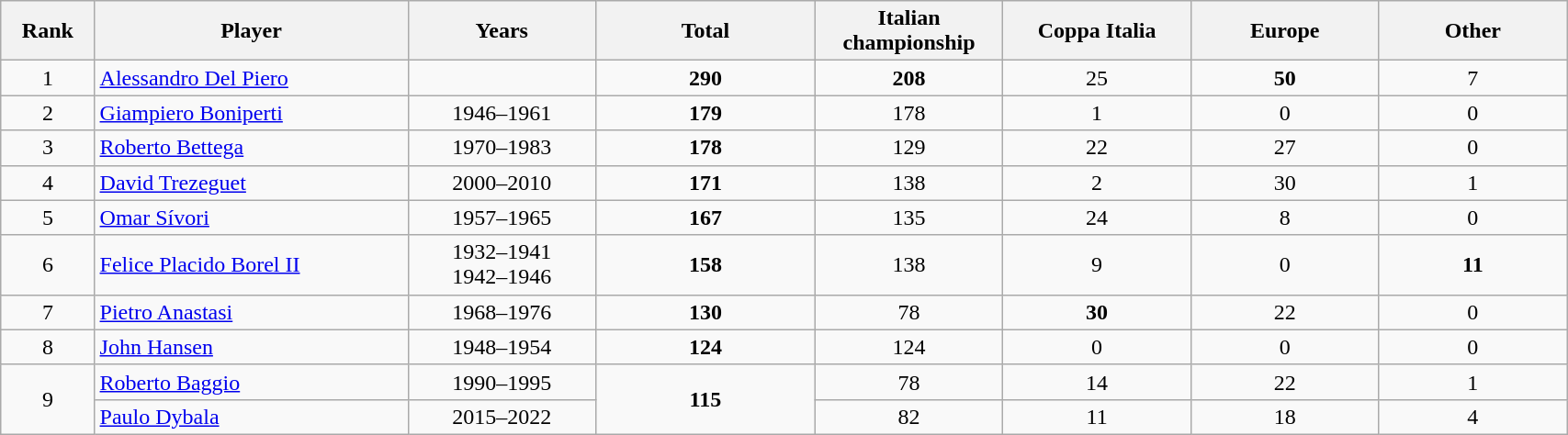<table width="90%" class="wikitable sortable" style="font-size:100%; text-align: center;">
<tr>
<th width=6%>Rank</th>
<th width=20%>Player</th>
<th width=12%>Years</th>
<th width="14%">Total</th>
<th width=12%>Italian championship</th>
<th width=12%>Coppa Italia</th>
<th width=12%>Europe</th>
<th width=12%>Other</th>
</tr>
<tr>
<td>1</td>
<td style="text-align:left;"> <a href='#'>Alessandro Del Piero</a></td>
<td></td>
<td><strong>290</strong></td>
<td><strong>208</strong></td>
<td>25</td>
<td><strong>50</strong></td>
<td>7</td>
</tr>
<tr>
<td>2</td>
<td style="text-align:left;"> <a href='#'>Giampiero Boniperti</a></td>
<td>1946–1961</td>
<td><strong>179</strong></td>
<td>178</td>
<td>1</td>
<td>0</td>
<td>0</td>
</tr>
<tr>
<td>3</td>
<td style="text-align:left;"> <a href='#'>Roberto Bettega</a></td>
<td>1970–1983</td>
<td><strong>178</strong></td>
<td>129</td>
<td>22</td>
<td>27</td>
<td>0</td>
</tr>
<tr>
<td>4</td>
<td style="text-align:left;"> <a href='#'>David Trezeguet</a></td>
<td>2000–2010</td>
<td><strong>171</strong></td>
<td>138</td>
<td>2</td>
<td>30</td>
<td>1</td>
</tr>
<tr>
<td>5</td>
<td style="text-align:left;"> <a href='#'>Omar Sívori</a></td>
<td>1957–1965</td>
<td><strong>167</strong></td>
<td>135</td>
<td>24</td>
<td>8</td>
<td>0</td>
</tr>
<tr>
<td>6</td>
<td style="text-align:left;"> <a href='#'>Felice Placido Borel II</a></td>
<td>1932–1941<br>1942–1946</td>
<td><strong>158</strong></td>
<td>138</td>
<td>9</td>
<td>0</td>
<td><strong>11</strong></td>
</tr>
<tr>
<td>7</td>
<td style="text-align:left;"> <a href='#'>Pietro Anastasi</a></td>
<td>1968–1976</td>
<td><strong>130</strong></td>
<td>78</td>
<td><strong>30</strong></td>
<td>22</td>
<td>0</td>
</tr>
<tr>
<td>8</td>
<td style="text-align:left;"> <a href='#'>John Hansen</a></td>
<td>1948–1954</td>
<td><strong>124</strong></td>
<td>124</td>
<td>0</td>
<td>0</td>
<td>0</td>
</tr>
<tr>
<td rowspan=2>9</td>
<td style="text-align:left;"> <a href='#'>Roberto Baggio</a></td>
<td>1990–1995</td>
<td rowspan=2><strong>115</strong></td>
<td>78</td>
<td>14</td>
<td>22</td>
<td>1</td>
</tr>
<tr>
<td style="text-align:left;"> <a href='#'>Paulo Dybala</a></td>
<td>2015–2022</td>
<td>82</td>
<td>11</td>
<td>18</td>
<td>4</td>
</tr>
</table>
